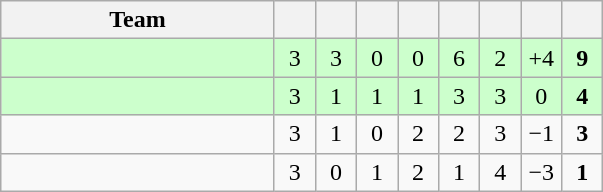<table class="wikitable" style="text-align: center;">
<tr>
<th width="175">Team</th>
<th width="20"></th>
<th width="20"></th>
<th width="20"></th>
<th width="20"></th>
<th width="20"></th>
<th width="20"></th>
<th width="20"></th>
<th width="20"></th>
</tr>
<tr bgcolor=#ccffcc>
<td align=left></td>
<td>3</td>
<td>3</td>
<td>0</td>
<td>0</td>
<td>6</td>
<td>2</td>
<td>+4</td>
<td><strong>9</strong></td>
</tr>
<tr bgcolor=#ccffcc>
<td align=left></td>
<td>3</td>
<td>1</td>
<td>1</td>
<td>1</td>
<td>3</td>
<td>3</td>
<td>0</td>
<td><strong>4</strong></td>
</tr>
<tr>
<td align=left></td>
<td>3</td>
<td>1</td>
<td>0</td>
<td>2</td>
<td>2</td>
<td>3</td>
<td>−1</td>
<td><strong>3</strong></td>
</tr>
<tr>
<td align=left></td>
<td>3</td>
<td>0</td>
<td>1</td>
<td>2</td>
<td>1</td>
<td>4</td>
<td>−3</td>
<td><strong>1</strong></td>
</tr>
</table>
